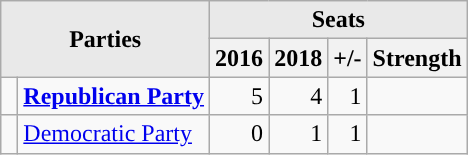<table class=wikitable>
<tr>
<th style="background-color:#E9E9E9" align=center rowspan=2 colspan=2>Parties</th>
<th style="background-color:#E9E9E9" align=center colspan=5>Seats</th>
</tr>
<tr bgcolor=#E9E9E9>
<th>2016</th>
<th>2018</th>
<th>+/-</th>
<th>Strength</th>
</tr>
<tr>
<td style="background-color:"> </td>
<td><strong><a href='#'>Republican Party</a></strong></td>
<td align=right>5</td>
<td align=right>4</td>
<td align=right> 1</td>
<td align=right></td>
</tr>
<tr>
<td style="background-color:"> </td>
<td><a href='#'>Democratic Party</a></td>
<td align=right>0</td>
<td align=right>1</td>
<td align=right> 1</td>
<td align=right></td>
</tr>
</table>
